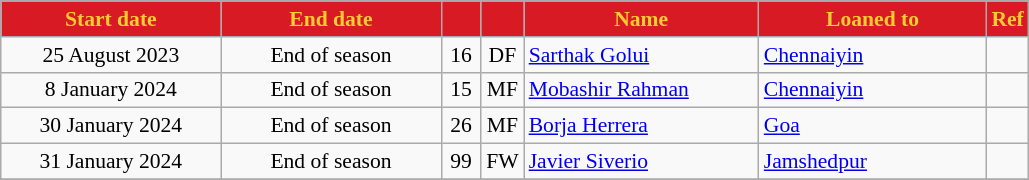<table class="wikitable" style="text-align:center; font-size:90%;">
<tr>
<th style="background:#d71a23; color:#ffcd31; text-align:center; width:140px;">Start date</th>
<th style="background:#d71a23; color:#ffcd31; text-align:center; width:140px;">End date</th>
<th style="background:#d71a23; color:#ffcd31; text-align:center; width:20px;"></th>
<th style="background:#d71a23; color:#ffcd31; text-align:center; width:20px;"></th>
<th style="background:#d71a23; color:#ffcd31; text-align:center; width:150px;">Name</th>
<th style="background:#d71a23; color:#ffcd31; text-align:center; width:145px;">Loaned to</th>
<th style="background:#d71a23; color:#ffcd31; text-align:center; width:20px;">Ref</th>
</tr>
<tr>
<td>25 August 2023</td>
<td>End of season</td>
<td>16</td>
<td>DF</td>
<td style="text-align:left"> <a href='#'>Sarthak Golui</a></td>
<td style="text-align:left"> <a href='#'>Chennaiyin</a></td>
<td></td>
</tr>
<tr>
<td>8 January 2024</td>
<td>End of season</td>
<td>15</td>
<td>MF</td>
<td style="text-align:left"> <a href='#'>Mobashir Rahman</a></td>
<td style="text-align:left"> <a href='#'>Chennaiyin</a></td>
<td></td>
</tr>
<tr>
<td>30 January 2024</td>
<td>End of season</td>
<td>26</td>
<td>MF</td>
<td style="text-align:left"> <a href='#'>Borja Herrera</a></td>
<td style="text-align:left"> <a href='#'>Goa</a></td>
<td></td>
</tr>
<tr>
<td>31 January 2024</td>
<td>End of season</td>
<td>99</td>
<td>FW</td>
<td style="text-align:left"> <a href='#'>Javier Siverio</a></td>
<td style="text-align:left"> <a href='#'>Jamshedpur</a></td>
<td></td>
</tr>
<tr>
</tr>
</table>
